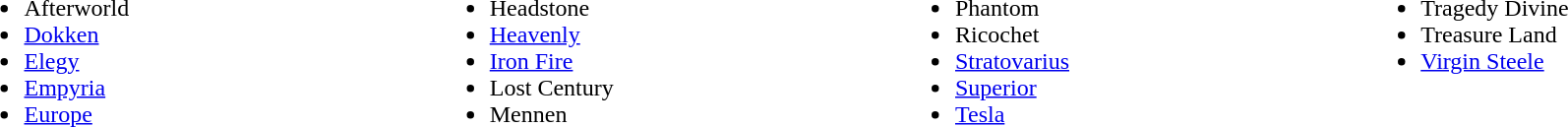<table border="0" width="100%">
<tr>
<td valign="top" width="25%"><br><ul><li>Afterworld</li><li><a href='#'>Dokken</a></li><li><a href='#'>Elegy</a></li><li><a href='#'>Empyria</a></li><li><a href='#'>Europe</a></li></ul></td>
<td valign="top" width="25%"><br><ul><li>Headstone</li><li><a href='#'>Heavenly</a></li><li><a href='#'>Iron Fire</a></li><li>Lost Century</li><li>Mennen</li></ul></td>
<td valign="top" width="25%"><br><ul><li>Phantom</li><li>Ricochet</li><li><a href='#'>Stratovarius</a></li><li><a href='#'>Superior</a></li><li><a href='#'>Tesla</a></li></ul></td>
<td valign="top" width="25%"><br><ul><li>Tragedy Divine</li><li>Treasure Land</li><li><a href='#'>Virgin Steele</a></li></ul></td>
</tr>
</table>
